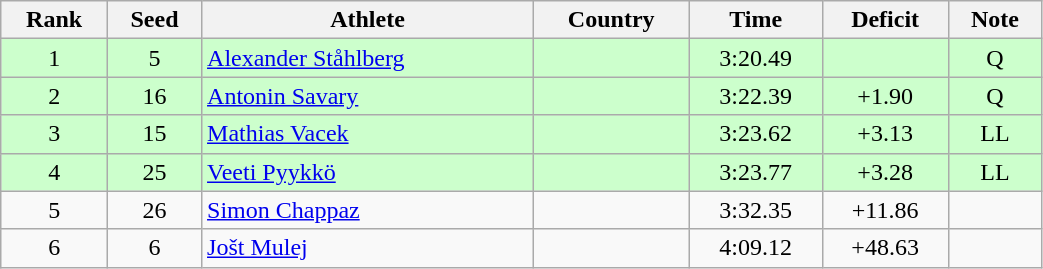<table class="wikitable sortable" style="text-align:center" width=55%>
<tr>
<th>Rank</th>
<th>Seed</th>
<th>Athlete</th>
<th>Country</th>
<th>Time</th>
<th>Deficit</th>
<th>Note</th>
</tr>
<tr bgcolor=ccffcc>
<td>1</td>
<td>5</td>
<td align=left><a href='#'>Alexander Ståhlberg</a></td>
<td align=left></td>
<td>3:20.49</td>
<td></td>
<td>Q</td>
</tr>
<tr bgcolor=ccffcc>
<td>2</td>
<td>16</td>
<td align=left><a href='#'>Antonin Savary</a></td>
<td align=left></td>
<td>3:22.39</td>
<td>+1.90</td>
<td>Q</td>
</tr>
<tr bgcolor=ccffcc>
<td>3</td>
<td>15</td>
<td align=left><a href='#'>Mathias Vacek</a></td>
<td align=left></td>
<td>3:23.62</td>
<td>+3.13</td>
<td>LL</td>
</tr>
<tr bgcolor=ccffcc>
<td>4</td>
<td>25</td>
<td align=left><a href='#'>Veeti Pyykkö</a></td>
<td align=left></td>
<td>3:23.77</td>
<td>+3.28</td>
<td>LL</td>
</tr>
<tr>
<td>5</td>
<td>26</td>
<td align=left><a href='#'>Simon Chappaz</a></td>
<td align=left></td>
<td>3:32.35</td>
<td>+11.86</td>
<td></td>
</tr>
<tr>
<td>6</td>
<td>6</td>
<td align=left><a href='#'>Jošt Mulej</a></td>
<td align=left></td>
<td>4:09.12</td>
<td>+48.63</td>
<td></td>
</tr>
</table>
